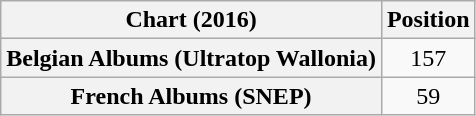<table class="wikitable sortable plainrowheaders" style="text-align:center">
<tr>
<th scope="col">Chart (2016)</th>
<th scope="col">Position</th>
</tr>
<tr>
<th scope="row">Belgian Albums (Ultratop Wallonia)</th>
<td>157</td>
</tr>
<tr>
<th scope="row">French Albums (SNEP)</th>
<td>59</td>
</tr>
</table>
